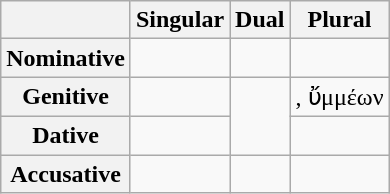<table class="wikitable">
<tr>
<th></th>
<th>Singular</th>
<th>Dual</th>
<th>Plural</th>
</tr>
<tr>
<th>Nominative</th>
<td></td>
<td></td>
<td></td>
</tr>
<tr>
<th>Genitive</th>
<td></td>
<td rowspan="2"></td>
<td>, ὔμμέων</td>
</tr>
<tr>
<th>Dative</th>
<td></td>
<td></td>
</tr>
<tr>
<th>Accusative</th>
<td></td>
<td></td>
<td></td>
</tr>
</table>
